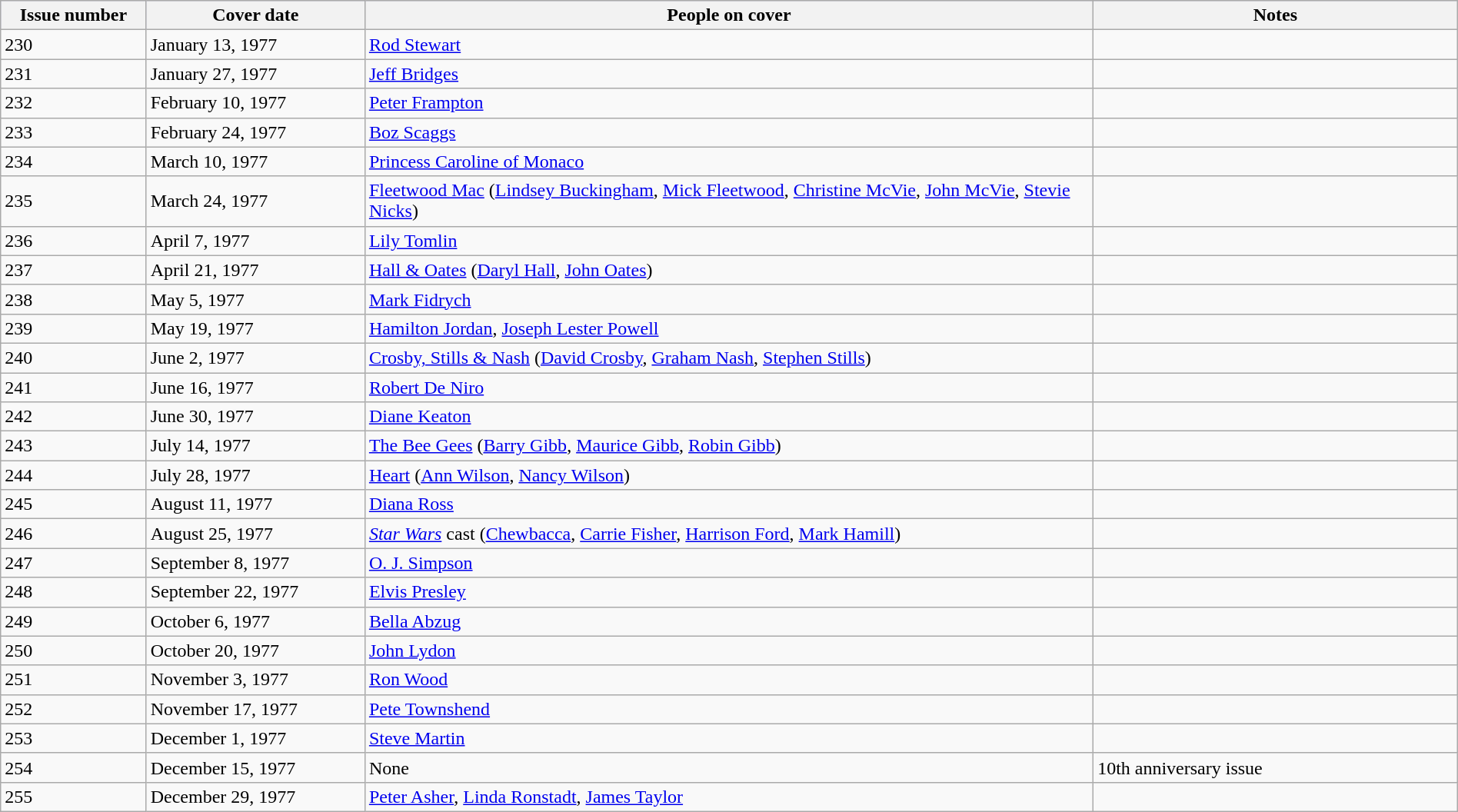<table class="wikitable sortable" style="margin:auto;width:100%;">
<tr style="background:#ccf;">
<th style="width:10%;">Issue number</th>
<th style="width:15%;">Cover date</th>
<th style="width:50%;">People on cover</th>
<th style="width:25%;">Notes</th>
</tr>
<tr>
<td>230</td>
<td>January 13, 1977</td>
<td><a href='#'>Rod Stewart</a></td>
<td></td>
</tr>
<tr>
<td>231</td>
<td>January 27, 1977</td>
<td><a href='#'>Jeff Bridges</a></td>
<td></td>
</tr>
<tr>
<td>232</td>
<td>February 10, 1977</td>
<td><a href='#'>Peter Frampton</a></td>
<td></td>
</tr>
<tr>
<td>233</td>
<td>February 24, 1977</td>
<td><a href='#'>Boz Scaggs</a></td>
<td></td>
</tr>
<tr>
<td>234</td>
<td>March 10, 1977</td>
<td><a href='#'>Princess Caroline of Monaco</a></td>
<td></td>
</tr>
<tr>
<td>235</td>
<td>March 24, 1977</td>
<td><a href='#'>Fleetwood Mac</a> (<a href='#'>Lindsey Buckingham</a>, <a href='#'>Mick Fleetwood</a>, <a href='#'>Christine McVie</a>, <a href='#'>John McVie</a>, <a href='#'>Stevie Nicks</a>)</td>
<td></td>
</tr>
<tr>
<td>236</td>
<td>April 7, 1977</td>
<td><a href='#'>Lily Tomlin</a></td>
<td></td>
</tr>
<tr>
<td>237</td>
<td>April 21, 1977</td>
<td><a href='#'>Hall & Oates</a> (<a href='#'>Daryl Hall</a>, <a href='#'>John Oates</a>)</td>
<td></td>
</tr>
<tr>
<td>238</td>
<td>May 5, 1977</td>
<td><a href='#'>Mark Fidrych</a></td>
<td></td>
</tr>
<tr>
<td>239</td>
<td>May 19, 1977</td>
<td><a href='#'>Hamilton Jordan</a>, <a href='#'>Joseph Lester Powell</a></td>
<td></td>
</tr>
<tr>
<td>240</td>
<td>June 2, 1977</td>
<td><a href='#'>Crosby, Stills & Nash</a> (<a href='#'>David Crosby</a>, <a href='#'>Graham Nash</a>, <a href='#'>Stephen Stills</a>)</td>
<td></td>
</tr>
<tr>
<td>241</td>
<td>June 16, 1977</td>
<td><a href='#'>Robert De Niro</a></td>
<td></td>
</tr>
<tr>
<td>242</td>
<td>June 30, 1977</td>
<td><a href='#'>Diane Keaton</a></td>
<td></td>
</tr>
<tr>
<td>243</td>
<td>July 14, 1977</td>
<td><a href='#'>The Bee Gees</a> (<a href='#'>Barry Gibb</a>, <a href='#'>Maurice Gibb</a>, <a href='#'>Robin Gibb</a>)</td>
<td></td>
</tr>
<tr>
<td>244</td>
<td>July 28, 1977</td>
<td><a href='#'>Heart</a> (<a href='#'>Ann Wilson</a>, <a href='#'>Nancy Wilson</a>)</td>
<td></td>
</tr>
<tr>
<td>245</td>
<td>August 11, 1977</td>
<td><a href='#'>Diana Ross</a></td>
<td></td>
</tr>
<tr>
<td>246</td>
<td>August 25, 1977</td>
<td><em><a href='#'>Star Wars</a></em> cast (<a href='#'>Chewbacca</a>, <a href='#'>Carrie Fisher</a>, <a href='#'>Harrison Ford</a>, <a href='#'>Mark Hamill</a>)</td>
<td></td>
</tr>
<tr>
<td>247</td>
<td>September 8, 1977</td>
<td><a href='#'>O. J. Simpson</a></td>
<td></td>
</tr>
<tr>
<td>248</td>
<td>September 22, 1977</td>
<td><a href='#'>Elvis Presley</a></td>
<td></td>
</tr>
<tr>
<td>249</td>
<td>October 6, 1977</td>
<td><a href='#'>Bella Abzug</a></td>
<td></td>
</tr>
<tr>
<td>250</td>
<td>October 20, 1977</td>
<td><a href='#'>John Lydon</a></td>
<td></td>
</tr>
<tr>
<td>251</td>
<td>November 3, 1977</td>
<td><a href='#'>Ron Wood</a></td>
<td></td>
</tr>
<tr>
<td>252</td>
<td>November 17, 1977</td>
<td><a href='#'>Pete Townshend</a></td>
<td></td>
</tr>
<tr>
<td>253</td>
<td>December 1, 1977</td>
<td><a href='#'>Steve Martin</a></td>
<td></td>
</tr>
<tr>
<td>254</td>
<td>December 15, 1977</td>
<td>None</td>
<td>10th anniversary issue</td>
</tr>
<tr>
<td>255</td>
<td>December 29, 1977</td>
<td><a href='#'>Peter Asher</a>, <a href='#'>Linda Ronstadt</a>, <a href='#'>James Taylor</a></td>
<td></td>
</tr>
</table>
